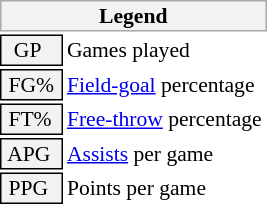<table class="toccolours" style="font-size: 90%; white-space: nowrap;">
<tr>
<th colspan="6" style="background:#f2f2f2; border:1px solid #aaa;">Legend</th>
</tr>
<tr>
<td style="background:#f2f2f2; border:1px solid black;">  GP</td>
<td>Games played</td>
</tr>
<tr>
<td style="background:#f2f2f2; border:1px solid black;"> FG% </td>
<td style="padding-right: 8px"><a href='#'>Field-goal</a> percentage</td>
</tr>
<tr>
<td style="background:#f2f2f2; border:1px solid black;"> FT% </td>
<td><a href='#'>Free-throw</a> percentage</td>
</tr>
<tr>
<td style="background:#f2f2f2; border:1px solid black;"> APG </td>
<td><a href='#'>Assists</a> per game</td>
</tr>
<tr>
<td style="background:#f2f2f2; border:1px solid black;"> PPG </td>
<td>Points per game</td>
</tr>
<tr>
</tr>
</table>
